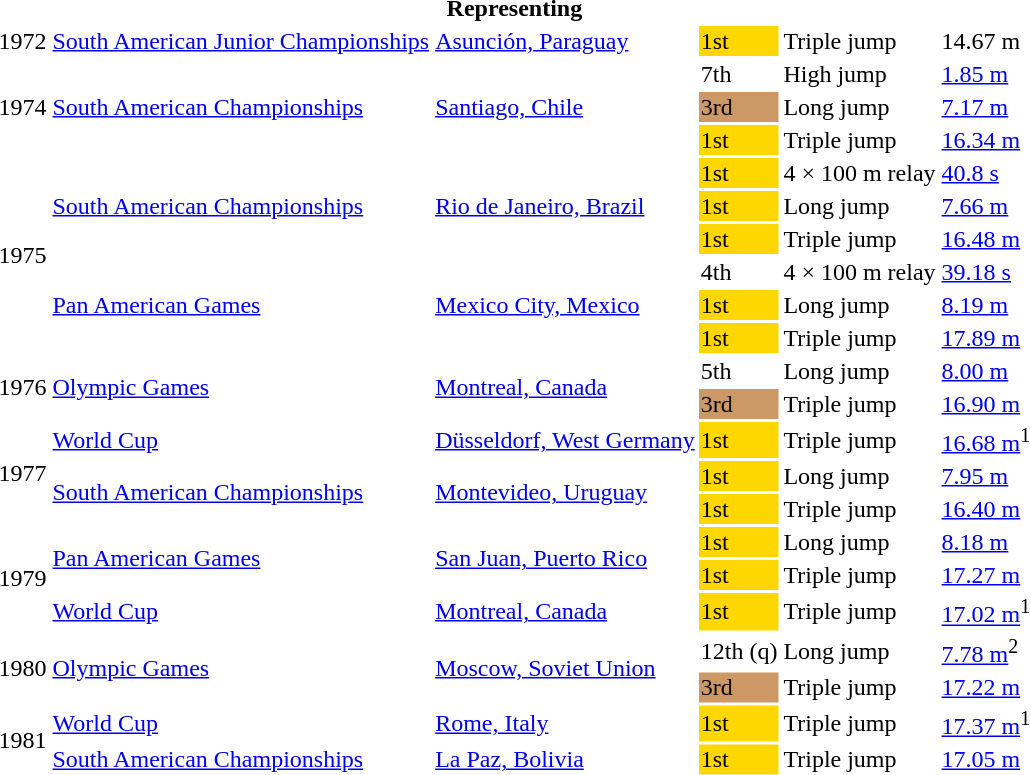<table>
<tr>
<th colspan="6">Representing </th>
</tr>
<tr>
<td>1972</td>
<td><a href='#'>South American Junior Championships</a></td>
<td><a href='#'>Asunción, Paraguay</a></td>
<td bgcolor=gold>1st</td>
<td>Triple jump</td>
<td>14.67 m</td>
</tr>
<tr>
<td rowspan=3>1974</td>
<td rowspan=3><a href='#'>South American Championships</a></td>
<td rowspan=3><a href='#'>Santiago, Chile</a></td>
<td>7th</td>
<td>High jump</td>
<td><a href='#'>1.85 m</a></td>
</tr>
<tr>
<td bgcolor=cc9966>3rd</td>
<td>Long jump</td>
<td><a href='#'>7.17 m</a></td>
</tr>
<tr>
<td bgcolor=gold>1st</td>
<td>Triple jump</td>
<td><a href='#'>16.34 m</a></td>
</tr>
<tr>
<td rowspan=6>1975</td>
<td rowspan=3><a href='#'>South American Championships</a></td>
<td rowspan=3><a href='#'>Rio de Janeiro, Brazil</a></td>
<td bgcolor=gold>1st</td>
<td>4 × 100 m relay</td>
<td><a href='#'>40.8 s</a></td>
</tr>
<tr>
<td bgcolor=gold>1st</td>
<td>Long jump</td>
<td><a href='#'>7.66 m</a></td>
</tr>
<tr>
<td bgcolor=gold>1st</td>
<td>Triple jump</td>
<td><a href='#'>16.48 m</a></td>
</tr>
<tr>
<td rowspan=3><a href='#'>Pan American Games</a></td>
<td rowspan=3><a href='#'>Mexico City, Mexico</a></td>
<td>4th</td>
<td>4 × 100 m relay</td>
<td><a href='#'>39.18 s</a></td>
</tr>
<tr>
<td bgcolor=gold>1st</td>
<td>Long jump</td>
<td><a href='#'>8.19 m</a></td>
</tr>
<tr>
<td bgcolor=gold>1st</td>
<td>Triple jump</td>
<td><a href='#'>17.89 m</a> </td>
</tr>
<tr>
<td rowspan=2>1976</td>
<td rowspan=2><a href='#'>Olympic Games</a></td>
<td rowspan=2><a href='#'>Montreal, Canada</a></td>
<td>5th</td>
<td>Long jump</td>
<td><a href='#'>8.00 m</a></td>
</tr>
<tr>
<td bgcolor=cc9966>3rd</td>
<td>Triple jump</td>
<td><a href='#'>16.90 m</a></td>
</tr>
<tr>
<td rowspan=3>1977</td>
<td><a href='#'>World Cup</a></td>
<td><a href='#'>Düsseldorf, West Germany</a></td>
<td bgcolor=gold>1st</td>
<td>Triple jump</td>
<td><a href='#'>16.68 m</a><sup>1</sup></td>
</tr>
<tr>
<td rowspan=2><a href='#'>South American Championships</a></td>
<td rowspan=2><a href='#'>Montevideo, Uruguay</a></td>
<td bgcolor=gold>1st</td>
<td>Long jump</td>
<td><a href='#'>7.95 m</a></td>
</tr>
<tr>
<td bgcolor=gold>1st</td>
<td>Triple jump</td>
<td><a href='#'>16.40 m</a></td>
</tr>
<tr>
<td rowspan=3>1979</td>
<td rowspan=2><a href='#'>Pan American Games</a></td>
<td rowspan=2><a href='#'>San Juan, Puerto Rico</a></td>
<td bgcolor=gold>1st</td>
<td>Long jump</td>
<td><a href='#'>8.18 m</a></td>
</tr>
<tr>
<td bgcolor=gold>1st</td>
<td>Triple jump</td>
<td><a href='#'>17.27 m</a></td>
</tr>
<tr>
<td><a href='#'>World Cup</a></td>
<td><a href='#'>Montreal, Canada</a></td>
<td bgcolor=gold>1st</td>
<td>Triple jump</td>
<td><a href='#'>17.02 m</a><sup>1</sup></td>
</tr>
<tr>
<td rowspan=2>1980</td>
<td rowspan=2><a href='#'>Olympic Games</a></td>
<td rowspan=2><a href='#'>Moscow, Soviet Union</a></td>
<td>12th (q)</td>
<td>Long jump</td>
<td><a href='#'>7.78 m</a><sup>2</sup></td>
</tr>
<tr>
<td bgcolor=cc9966>3rd</td>
<td>Triple jump</td>
<td><a href='#'>17.22 m</a></td>
</tr>
<tr>
<td rowspan=2>1981</td>
<td><a href='#'>World Cup</a></td>
<td><a href='#'>Rome, Italy</a></td>
<td bgcolor=gold>1st</td>
<td>Triple jump</td>
<td><a href='#'>17.37 m</a><sup>1</sup></td>
</tr>
<tr>
<td><a href='#'>South American Championships</a></td>
<td><a href='#'>La Paz, Bolivia</a></td>
<td bgcolor=gold>1st</td>
<td>Triple jump</td>
<td><a href='#'>17.05 m</a></td>
</tr>
</table>
